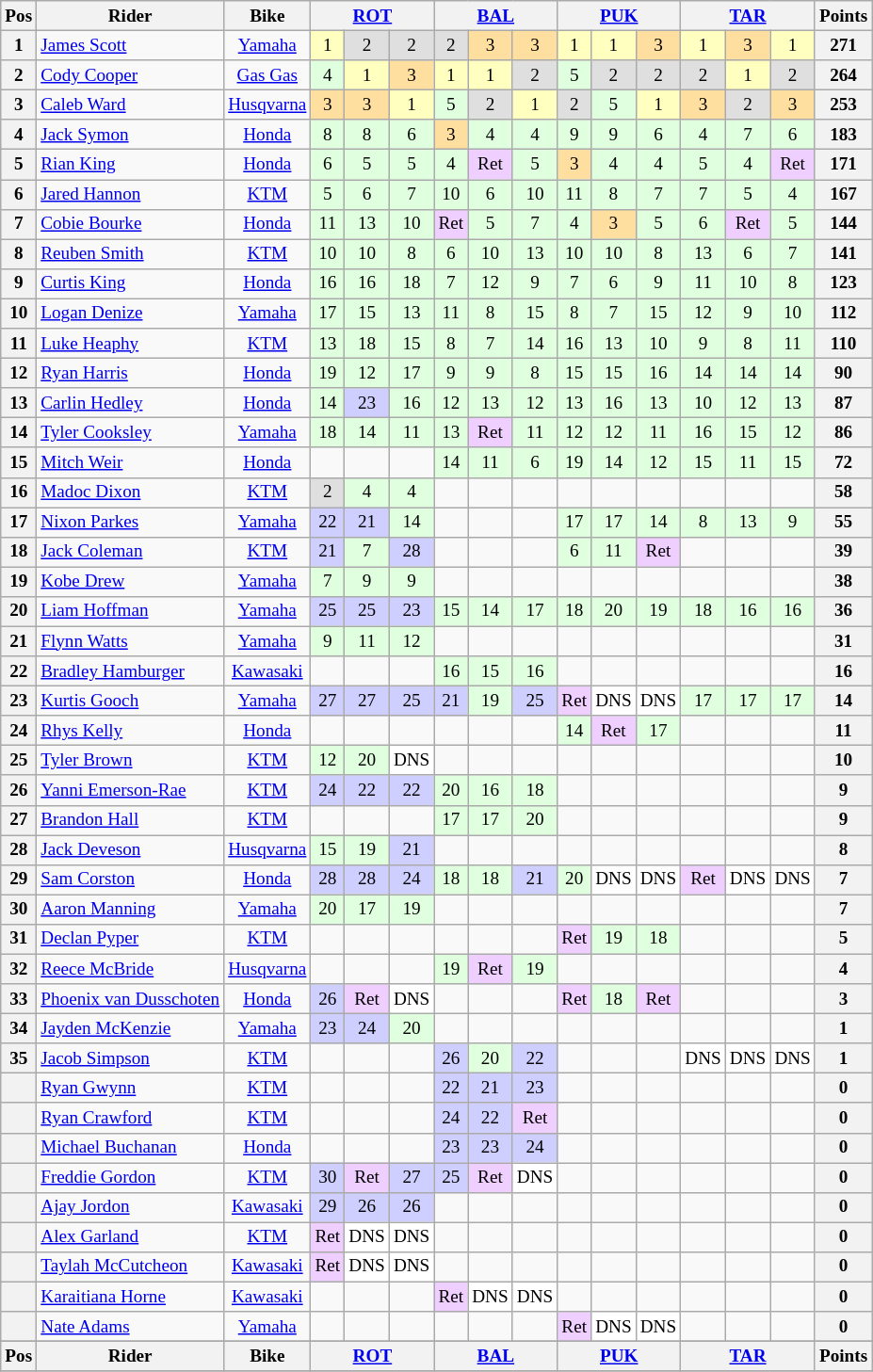<table class="wikitable" style="font-size: 80%; text-align:center">
<tr valign="top">
<th valign="middle">Pos</th>
<th valign="middle">Rider</th>
<th valign="middle">Bike</th>
<th colspan=3><a href='#'>ROT</a></th>
<th colspan=3><a href='#'>BAL</a></th>
<th colspan=3><a href='#'>PUK</a></th>
<th colspan=3><a href='#'>TAR</a></th>
<th valign="middle">Points</th>
</tr>
<tr>
<th>1</th>
<td align=left> <a href='#'>James Scott</a></td>
<td><a href='#'>Yamaha</a></td>
<td style="background:#ffffbf;">1</td>
<td style="background:#dfdfdf;">2</td>
<td style="background:#dfdfdf;">2</td>
<td style="background:#dfdfdf;">2</td>
<td style="background:#ffdf9f;">3</td>
<td style="background:#ffdf9f;">3</td>
<td style="background:#ffffbf;">1</td>
<td style="background:#ffffbf;">1</td>
<td style="background:#ffdf9f;">3</td>
<td style="background:#ffffbf;">1</td>
<td style="background:#ffdf9f;">3</td>
<td style="background:#ffffbf;">1</td>
<th>271</th>
</tr>
<tr>
<th>2</th>
<td align=left> <a href='#'>Cody Cooper</a></td>
<td><a href='#'>Gas Gas</a></td>
<td style="background:#dfffdf;">4</td>
<td style="background:#ffffbf;">1</td>
<td style="background:#ffdf9f;">3</td>
<td style="background:#ffffbf;">1</td>
<td style="background:#ffffbf;">1</td>
<td style="background:#dfdfdf;">2</td>
<td style="background:#dfffdf;">5</td>
<td style="background:#dfdfdf;">2</td>
<td style="background:#dfdfdf;">2</td>
<td style="background:#dfdfdf;">2</td>
<td style="background:#ffffbf;">1</td>
<td style="background:#dfdfdf;">2</td>
<th>264</th>
</tr>
<tr>
<th>3</th>
<td align=left> <a href='#'>Caleb Ward</a></td>
<td><a href='#'>Husqvarna</a></td>
<td style="background:#ffdf9f;">3</td>
<td style="background:#ffdf9f;">3</td>
<td style="background:#ffffbf;">1</td>
<td style="background:#dfffdf;">5</td>
<td style="background:#dfdfdf;">2</td>
<td style="background:#ffffbf;">1</td>
<td style="background:#dfdfdf;">2</td>
<td style="background:#dfffdf;">5</td>
<td style="background:#ffffbf;">1</td>
<td style="background:#ffdf9f;">3</td>
<td style="background:#dfdfdf;">2</td>
<td style="background:#ffdf9f;">3</td>
<th>253</th>
</tr>
<tr>
<th>4</th>
<td align=left> <a href='#'>Jack Symon</a></td>
<td><a href='#'>Honda</a></td>
<td style="background:#dfffdf;">8</td>
<td style="background:#dfffdf;">8</td>
<td style="background:#dfffdf;">6</td>
<td style="background:#ffdf9f;">3</td>
<td style="background:#dfffdf;">4</td>
<td style="background:#dfffdf;">4</td>
<td style="background:#dfffdf;">9</td>
<td style="background:#dfffdf;">9</td>
<td style="background:#dfffdf;">6</td>
<td style="background:#dfffdf;">4</td>
<td style="background:#dfffdf;">7</td>
<td style="background:#dfffdf;">6</td>
<th>183</th>
</tr>
<tr>
<th>5</th>
<td align=left> <a href='#'>Rian King</a></td>
<td><a href='#'>Honda</a></td>
<td style="background:#dfffdf;">6</td>
<td style="background:#dfffdf;">5</td>
<td style="background:#dfffdf;">5</td>
<td style="background:#dfffdf;">4</td>
<td style="background:#efcfff;">Ret</td>
<td style="background:#dfffdf;">5</td>
<td style="background:#ffdf9f;">3</td>
<td style="background:#dfffdf;">4</td>
<td style="background:#dfffdf;">4</td>
<td style="background:#dfffdf;">5</td>
<td style="background:#dfffdf;">4</td>
<td style="background:#efcfff;">Ret</td>
<th>171</th>
</tr>
<tr>
<th>6</th>
<td align=left> <a href='#'>Jared Hannon</a></td>
<td><a href='#'>KTM</a></td>
<td style="background:#dfffdf;">5</td>
<td style="background:#dfffdf;">6</td>
<td style="background:#dfffdf;">7</td>
<td style="background:#dfffdf;">10</td>
<td style="background:#dfffdf;">6</td>
<td style="background:#dfffdf;">10</td>
<td style="background:#dfffdf;">11</td>
<td style="background:#dfffdf;">8</td>
<td style="background:#dfffdf;">7</td>
<td style="background:#dfffdf;">7</td>
<td style="background:#dfffdf;">5</td>
<td style="background:#dfffdf;">4</td>
<th>167</th>
</tr>
<tr>
<th>7</th>
<td align=left> <a href='#'>Cobie Bourke</a></td>
<td><a href='#'>Honda</a></td>
<td style="background:#dfffdf;">11</td>
<td style="background:#dfffdf;">13</td>
<td style="background:#dfffdf;">10</td>
<td style="background:#efcfff;">Ret</td>
<td style="background:#dfffdf;">5</td>
<td style="background:#dfffdf;">7</td>
<td style="background:#dfffdf;">4</td>
<td style="background:#ffdf9f;">3</td>
<td style="background:#dfffdf;">5</td>
<td style="background:#dfffdf;">6</td>
<td style="background:#efcfff;">Ret</td>
<td style="background:#dfffdf;">5</td>
<th>144</th>
</tr>
<tr>
<th>8</th>
<td align=left> <a href='#'>Reuben Smith</a></td>
<td><a href='#'>KTM</a></td>
<td style="background:#dfffdf;">10</td>
<td style="background:#dfffdf;">10</td>
<td style="background:#dfffdf;">8</td>
<td style="background:#dfffdf;">6</td>
<td style="background:#dfffdf;">10</td>
<td style="background:#dfffdf;">13</td>
<td style="background:#dfffdf;">10</td>
<td style="background:#dfffdf;">10</td>
<td style="background:#dfffdf;">8</td>
<td style="background:#dfffdf;">13</td>
<td style="background:#dfffdf;">6</td>
<td style="background:#dfffdf;">7</td>
<th>141</th>
</tr>
<tr>
<th>9</th>
<td align=left> <a href='#'>Curtis King</a></td>
<td><a href='#'>Honda</a></td>
<td style="background:#dfffdf;">16</td>
<td style="background:#dfffdf;">16</td>
<td style="background:#dfffdf;">18</td>
<td style="background:#dfffdf;">7</td>
<td style="background:#dfffdf;">12</td>
<td style="background:#dfffdf;">9</td>
<td style="background:#dfffdf;">7</td>
<td style="background:#dfffdf;">6</td>
<td style="background:#dfffdf;">9</td>
<td style="background:#dfffdf;">11</td>
<td style="background:#dfffdf;">10</td>
<td style="background:#dfffdf;">8</td>
<th>123</th>
</tr>
<tr>
<th>10</th>
<td align=left> <a href='#'>Logan Denize</a></td>
<td><a href='#'>Yamaha</a></td>
<td style="background:#dfffdf;">17</td>
<td style="background:#dfffdf;">15</td>
<td style="background:#dfffdf;">13</td>
<td style="background:#dfffdf;">11</td>
<td style="background:#dfffdf;">8</td>
<td style="background:#dfffdf;">15</td>
<td style="background:#dfffdf;">8</td>
<td style="background:#dfffdf;">7</td>
<td style="background:#dfffdf;">15</td>
<td style="background:#dfffdf;">12</td>
<td style="background:#dfffdf;">9</td>
<td style="background:#dfffdf;">10</td>
<th>112</th>
</tr>
<tr>
<th>11</th>
<td align=left> <a href='#'>Luke Heaphy</a></td>
<td><a href='#'>KTM</a></td>
<td style="background:#dfffdf;">13</td>
<td style="background:#dfffdf;">18</td>
<td style="background:#dfffdf;">15</td>
<td style="background:#dfffdf;">8</td>
<td style="background:#dfffdf;">7</td>
<td style="background:#dfffdf;">14</td>
<td style="background:#dfffdf;">16</td>
<td style="background:#dfffdf;">13</td>
<td style="background:#dfffdf;">10</td>
<td style="background:#dfffdf;">9</td>
<td style="background:#dfffdf;">8</td>
<td style="background:#dfffdf;">11</td>
<th>110</th>
</tr>
<tr>
<th>12</th>
<td align=left> <a href='#'>Ryan Harris</a></td>
<td><a href='#'>Honda</a></td>
<td style="background:#dfffdf;">19</td>
<td style="background:#dfffdf;">12</td>
<td style="background:#dfffdf;">17</td>
<td style="background:#dfffdf;">9</td>
<td style="background:#dfffdf;">9</td>
<td style="background:#dfffdf;">8</td>
<td style="background:#dfffdf;">15</td>
<td style="background:#dfffdf;">15</td>
<td style="background:#dfffdf;">16</td>
<td style="background:#dfffdf;">14</td>
<td style="background:#dfffdf;">14</td>
<td style="background:#dfffdf;">14</td>
<th>90</th>
</tr>
<tr>
<th>13</th>
<td align=left> <a href='#'>Carlin Hedley</a></td>
<td><a href='#'>Honda</a></td>
<td style="background:#dfffdf;">14</td>
<td style="background:#cfcfff;">23</td>
<td style="background:#dfffdf;">16</td>
<td style="background:#dfffdf;">12</td>
<td style="background:#dfffdf;">13</td>
<td style="background:#dfffdf;">12</td>
<td style="background:#dfffdf;">13</td>
<td style="background:#dfffdf;">16</td>
<td style="background:#dfffdf;">13</td>
<td style="background:#dfffdf;">10</td>
<td style="background:#dfffdf;">12</td>
<td style="background:#dfffdf;">13</td>
<th>87</th>
</tr>
<tr>
<th>14</th>
<td align=left> <a href='#'>Tyler Cooksley</a></td>
<td><a href='#'>Yamaha</a></td>
<td style="background:#dfffdf;">18</td>
<td style="background:#dfffdf;">14</td>
<td style="background:#dfffdf;">11</td>
<td style="background:#dfffdf;">13</td>
<td style="background:#efcfff;">Ret</td>
<td style="background:#dfffdf;">11</td>
<td style="background:#dfffdf;">12</td>
<td style="background:#dfffdf;">12</td>
<td style="background:#dfffdf;">11</td>
<td style="background:#dfffdf;">16</td>
<td style="background:#dfffdf;">15</td>
<td style="background:#dfffdf;">12</td>
<th>86</th>
</tr>
<tr>
<th>15</th>
<td align=left> <a href='#'>Mitch Weir</a></td>
<td><a href='#'>Honda</a></td>
<td></td>
<td></td>
<td></td>
<td style="background:#dfffdf;">14</td>
<td style="background:#dfffdf;">11</td>
<td style="background:#dfffdf;">6</td>
<td style="background:#dfffdf;">19</td>
<td style="background:#dfffdf;">14</td>
<td style="background:#dfffdf;">12</td>
<td style="background:#dfffdf;">15</td>
<td style="background:#dfffdf;">11</td>
<td style="background:#dfffdf;">15</td>
<th>72</th>
</tr>
<tr>
<th>16</th>
<td align=left> <a href='#'>Madoc Dixon</a></td>
<td><a href='#'>KTM</a></td>
<td style="background:#dfdfdf;">2</td>
<td style="background:#dfffdf;">4</td>
<td style="background:#dfffdf;">4</td>
<td></td>
<td></td>
<td></td>
<td></td>
<td></td>
<td></td>
<td></td>
<td></td>
<td></td>
<th>58</th>
</tr>
<tr>
<th>17</th>
<td align=left> <a href='#'>Nixon Parkes</a></td>
<td><a href='#'>Yamaha</a></td>
<td style="background:#cfcfff;">22</td>
<td style="background:#cfcfff;">21</td>
<td style="background:#dfffdf;">14</td>
<td></td>
<td></td>
<td></td>
<td style="background:#dfffdf;">17</td>
<td style="background:#dfffdf;">17</td>
<td style="background:#dfffdf;">14</td>
<td style="background:#dfffdf;">8</td>
<td style="background:#dfffdf;">13</td>
<td style="background:#dfffdf;">9</td>
<th>55</th>
</tr>
<tr>
<th>18</th>
<td align=left> <a href='#'>Jack Coleman</a></td>
<td><a href='#'>KTM</a></td>
<td style="background:#cfcfff;">21</td>
<td style="background:#dfffdf;">7</td>
<td style="background:#cfcfff;">28</td>
<td></td>
<td></td>
<td></td>
<td style="background:#dfffdf;">6</td>
<td style="background:#dfffdf;">11</td>
<td style="background:#efcfff;">Ret</td>
<td></td>
<td></td>
<td></td>
<th>39</th>
</tr>
<tr>
<th>19</th>
<td align=left> <a href='#'>Kobe Drew</a></td>
<td><a href='#'>Yamaha</a></td>
<td style="background:#dfffdf;">7</td>
<td style="background:#dfffdf;">9</td>
<td style="background:#dfffdf;">9</td>
<td></td>
<td></td>
<td></td>
<td></td>
<td></td>
<td></td>
<td></td>
<td></td>
<td></td>
<th>38</th>
</tr>
<tr>
<th>20</th>
<td align=left> <a href='#'>Liam Hoffman</a></td>
<td><a href='#'>Yamaha</a></td>
<td style="background:#cfcfff;">25</td>
<td style="background:#cfcfff;">25</td>
<td style="background:#cfcfff;">23</td>
<td style="background:#dfffdf;">15</td>
<td style="background:#dfffdf;">14</td>
<td style="background:#dfffdf;">17</td>
<td style="background:#dfffdf;">18</td>
<td style="background:#dfffdf;">20</td>
<td style="background:#dfffdf;">19</td>
<td style="background:#dfffdf;">18</td>
<td style="background:#dfffdf;">16</td>
<td style="background:#dfffdf;">16</td>
<th>36</th>
</tr>
<tr>
<th>21</th>
<td align=left> <a href='#'>Flynn Watts</a></td>
<td><a href='#'>Yamaha</a></td>
<td style="background:#dfffdf;">9</td>
<td style="background:#dfffdf;">11</td>
<td style="background:#dfffdf;">12</td>
<td></td>
<td></td>
<td></td>
<td></td>
<td></td>
<td></td>
<td></td>
<td></td>
<td></td>
<th>31</th>
</tr>
<tr>
<th>22</th>
<td align=left> <a href='#'>Bradley Hamburger</a></td>
<td><a href='#'>Kawasaki</a></td>
<td></td>
<td></td>
<td></td>
<td style="background:#dfffdf;">16</td>
<td style="background:#dfffdf;">15</td>
<td style="background:#dfffdf;">16</td>
<td></td>
<td></td>
<td></td>
<td></td>
<td></td>
<td></td>
<th>16</th>
</tr>
<tr>
<th>23</th>
<td align=left> <a href='#'>Kurtis Gooch</a></td>
<td><a href='#'>Yamaha</a></td>
<td style="background:#cfcfff;">27</td>
<td style="background:#cfcfff;">27</td>
<td style="background:#cfcfff;">25</td>
<td style="background:#cfcfff;">21</td>
<td style="background:#dfffdf;">19</td>
<td style="background:#cfcfff;">25</td>
<td style="background:#efcfff;">Ret</td>
<td style="background:#ffffff;">DNS</td>
<td style="background:#ffffff;">DNS</td>
<td style="background:#dfffdf;">17</td>
<td style="background:#dfffdf;">17</td>
<td style="background:#dfffdf;">17</td>
<th>14</th>
</tr>
<tr>
<th>24</th>
<td align=left> <a href='#'>Rhys Kelly</a></td>
<td><a href='#'>Honda</a></td>
<td></td>
<td></td>
<td></td>
<td></td>
<td></td>
<td></td>
<td style="background:#dfffdf;">14</td>
<td style="background:#efcfff;">Ret</td>
<td style="background:#dfffdf;">17</td>
<td></td>
<td></td>
<td></td>
<th>11</th>
</tr>
<tr>
<th>25</th>
<td align=left> <a href='#'>Tyler Brown</a></td>
<td><a href='#'>KTM</a></td>
<td style="background:#dfffdf;">12</td>
<td style="background:#dfffdf;">20</td>
<td style="background:#ffffff;">DNS</td>
<td></td>
<td></td>
<td></td>
<td></td>
<td></td>
<td></td>
<td></td>
<td></td>
<td></td>
<th>10</th>
</tr>
<tr>
<th>26</th>
<td align=left> <a href='#'>Yanni Emerson-Rae</a></td>
<td><a href='#'>KTM</a></td>
<td style="background:#cfcfff;">24</td>
<td style="background:#cfcfff;">22</td>
<td style="background:#cfcfff;">22</td>
<td style="background:#dfffdf;">20</td>
<td style="background:#dfffdf;">16</td>
<td style="background:#dfffdf;">18</td>
<td></td>
<td></td>
<td></td>
<td></td>
<td></td>
<td></td>
<th>9</th>
</tr>
<tr>
<th>27</th>
<td align=left> <a href='#'>Brandon Hall</a></td>
<td><a href='#'>KTM</a></td>
<td></td>
<td></td>
<td></td>
<td style="background:#dfffdf;">17</td>
<td style="background:#dfffdf;">17</td>
<td style="background:#dfffdf;">20</td>
<td></td>
<td></td>
<td></td>
<td></td>
<td></td>
<td></td>
<th>9</th>
</tr>
<tr>
<th>28</th>
<td align=left> <a href='#'>Jack Deveson</a></td>
<td><a href='#'>Husqvarna</a></td>
<td style="background:#dfffdf;">15</td>
<td style="background:#dfffdf;">19</td>
<td style="background:#cfcfff;">21</td>
<td></td>
<td></td>
<td></td>
<td></td>
<td></td>
<td></td>
<td></td>
<td></td>
<td></td>
<th>8</th>
</tr>
<tr>
<th>29</th>
<td align=left> <a href='#'>Sam Corston</a></td>
<td><a href='#'>Honda</a></td>
<td style="background:#cfcfff;">28</td>
<td style="background:#cfcfff;">28</td>
<td style="background:#cfcfff;">24</td>
<td style="background:#dfffdf;">18</td>
<td style="background:#dfffdf;">18</td>
<td style="background:#cfcfff;">21</td>
<td style="background:#dfffdf;">20</td>
<td style="background:#ffffff;">DNS</td>
<td style="background:#ffffff;">DNS</td>
<td style="background:#efcfff;">Ret</td>
<td style="background:#ffffff;">DNS</td>
<td style="background:#ffffff;">DNS</td>
<th>7</th>
</tr>
<tr>
<th>30</th>
<td align=left> <a href='#'>Aaron Manning</a></td>
<td><a href='#'>Yamaha</a></td>
<td style="background:#dfffdf;">20</td>
<td style="background:#dfffdf;">17</td>
<td style="background:#dfffdf;">19</td>
<td></td>
<td></td>
<td></td>
<td></td>
<td></td>
<td></td>
<td></td>
<td></td>
<td></td>
<th>7</th>
</tr>
<tr>
<th>31</th>
<td align=left> <a href='#'>Declan Pyper</a></td>
<td><a href='#'>KTM</a></td>
<td></td>
<td></td>
<td></td>
<td></td>
<td></td>
<td></td>
<td style="background:#efcfff;">Ret</td>
<td style="background:#dfffdf;">19</td>
<td style="background:#dfffdf;">18</td>
<td></td>
<td></td>
<td></td>
<th>5</th>
</tr>
<tr>
<th>32</th>
<td align=left> <a href='#'>Reece McBride</a></td>
<td><a href='#'>Husqvarna</a></td>
<td></td>
<td></td>
<td></td>
<td style="background:#dfffdf;">19</td>
<td style="background:#efcfff;">Ret</td>
<td style="background:#dfffdf;">19</td>
<td></td>
<td></td>
<td></td>
<td></td>
<td></td>
<td></td>
<th>4</th>
</tr>
<tr>
<th>33</th>
<td align=left> <a href='#'>Phoenix van Dusschoten</a></td>
<td><a href='#'>Honda</a></td>
<td style="background:#cfcfff;">26</td>
<td style="background:#efcfff;">Ret</td>
<td style="background:#ffffff;">DNS</td>
<td></td>
<td></td>
<td></td>
<td style="background:#efcfff;">Ret</td>
<td style="background:#dfffdf;">18</td>
<td style="background:#efcfff;">Ret</td>
<td></td>
<td></td>
<td></td>
<th>3</th>
</tr>
<tr>
<th>34</th>
<td align=left> <a href='#'>Jayden McKenzie</a></td>
<td><a href='#'>Yamaha</a></td>
<td style="background:#cfcfff;">23</td>
<td style="background:#cfcfff;">24</td>
<td style="background:#dfffdf;">20</td>
<td></td>
<td></td>
<td></td>
<td></td>
<td></td>
<td></td>
<td></td>
<td></td>
<td></td>
<th>1</th>
</tr>
<tr>
<th>35</th>
<td align=left> <a href='#'>Jacob Simpson</a></td>
<td><a href='#'>KTM</a></td>
<td></td>
<td></td>
<td></td>
<td style="background:#cfcfff;">26</td>
<td style="background:#dfffdf;">20</td>
<td style="background:#cfcfff;">22</td>
<td></td>
<td></td>
<td></td>
<td style="background:#ffffff;">DNS</td>
<td style="background:#ffffff;">DNS</td>
<td style="background:#ffffff;">DNS</td>
<th>1</th>
</tr>
<tr>
<th></th>
<td align=left> <a href='#'>Ryan Gwynn</a></td>
<td><a href='#'>KTM</a></td>
<td></td>
<td></td>
<td></td>
<td style="background:#cfcfff;">22</td>
<td style="background:#cfcfff;">21</td>
<td style="background:#cfcfff;">23</td>
<td></td>
<td></td>
<td></td>
<td></td>
<td></td>
<td></td>
<th>0</th>
</tr>
<tr>
<th></th>
<td align=left> <a href='#'>Ryan Crawford</a></td>
<td><a href='#'>KTM</a></td>
<td></td>
<td></td>
<td></td>
<td style="background:#cfcfff;">24</td>
<td style="background:#cfcfff;">22</td>
<td style="background:#efcfff;">Ret</td>
<td></td>
<td></td>
<td></td>
<td></td>
<td></td>
<td></td>
<th>0</th>
</tr>
<tr>
<th></th>
<td align=left> <a href='#'>Michael Buchanan</a></td>
<td><a href='#'>Honda</a></td>
<td></td>
<td></td>
<td></td>
<td style="background:#cfcfff;">23</td>
<td style="background:#cfcfff;">23</td>
<td style="background:#cfcfff;">24</td>
<td></td>
<td></td>
<td></td>
<td></td>
<td></td>
<td></td>
<th>0</th>
</tr>
<tr>
<th></th>
<td align=left> <a href='#'>Freddie Gordon</a></td>
<td><a href='#'>KTM</a></td>
<td style="background:#cfcfff;">30</td>
<td style="background:#efcfff;">Ret</td>
<td style="background:#cfcfff;">27</td>
<td style="background:#cfcfff;">25</td>
<td style="background:#efcfff;">Ret</td>
<td style="background:#ffffff;">DNS</td>
<td></td>
<td></td>
<td></td>
<td></td>
<td></td>
<td></td>
<th>0</th>
</tr>
<tr>
<th></th>
<td align=left> <a href='#'>Ajay Jordon</a></td>
<td><a href='#'>Kawasaki</a></td>
<td style="background:#cfcfff;">29</td>
<td style="background:#cfcfff;">26</td>
<td style="background:#cfcfff;">26</td>
<td></td>
<td></td>
<td></td>
<td></td>
<td></td>
<td></td>
<td></td>
<td></td>
<td></td>
<th>0</th>
</tr>
<tr>
<th></th>
<td align=left> <a href='#'>Alex Garland</a></td>
<td><a href='#'>KTM</a></td>
<td style="background:#efcfff;">Ret</td>
<td style="background:#ffffff;">DNS</td>
<td style="background:#ffffff;">DNS</td>
<td></td>
<td></td>
<td></td>
<td></td>
<td></td>
<td></td>
<td></td>
<td></td>
<td></td>
<th>0</th>
</tr>
<tr>
<th></th>
<td align=left> <a href='#'>Taylah McCutcheon</a></td>
<td><a href='#'>Kawasaki</a></td>
<td style="background:#efcfff;">Ret</td>
<td style="background:#ffffff;">DNS</td>
<td style="background:#ffffff;">DNS</td>
<td></td>
<td></td>
<td></td>
<td></td>
<td></td>
<td></td>
<td></td>
<td></td>
<td></td>
<th>0</th>
</tr>
<tr>
<th></th>
<td align=left> <a href='#'>Karaitiana Horne</a></td>
<td><a href='#'>Kawasaki</a></td>
<td></td>
<td></td>
<td></td>
<td style="background:#efcfff;">Ret</td>
<td style="background:#ffffff;">DNS</td>
<td style="background:#ffffff;">DNS</td>
<td></td>
<td></td>
<td></td>
<td></td>
<td></td>
<td></td>
<th>0</th>
</tr>
<tr>
<th></th>
<td align=left> <a href='#'>Nate Adams</a></td>
<td><a href='#'>Yamaha</a></td>
<td></td>
<td></td>
<td></td>
<td></td>
<td></td>
<td></td>
<td style="background:#efcfff;">Ret</td>
<td style="background:#ffffff;">DNS</td>
<td style="background:#ffffff;">DNS</td>
<td></td>
<td></td>
<td></td>
<th>0</th>
</tr>
<tr>
</tr>
<tr valign="top">
<th valign="middle">Pos</th>
<th valign="middle">Rider</th>
<th valign="middle">Bike</th>
<th colspan=3><a href='#'>ROT</a></th>
<th colspan=3><a href='#'>BAL</a></th>
<th colspan=3><a href='#'>PUK</a></th>
<th colspan=3><a href='#'>TAR</a></th>
<th valign="middle">Points</th>
</tr>
<tr>
</tr>
</table>
